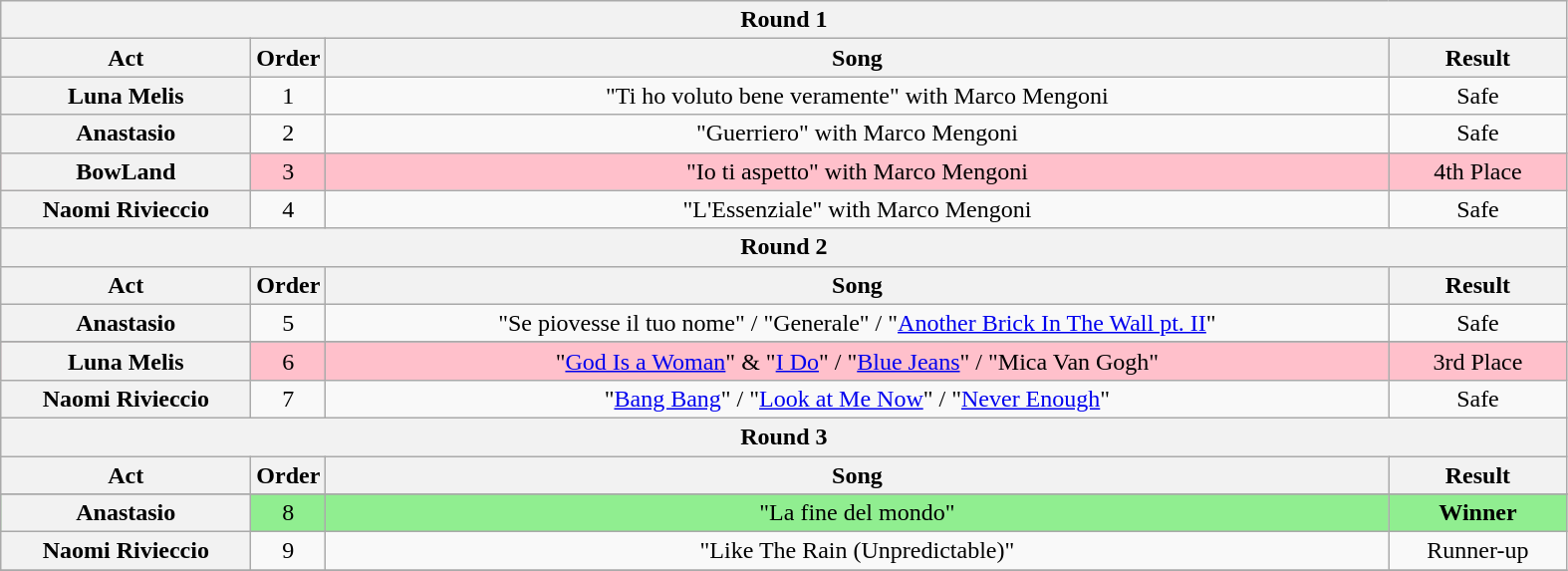<table class="wikitable plainrowheaders" style="text-align:center;">
<tr>
<th colspan="5">Round 1</th>
</tr>
<tr>
<th scope="col" style="width:10em;">Act</th>
<th scope="col">Order</th>
<th scope="col" style="width:44em;" colspan="2">Song</th>
<th scope="col" style="width:7em;">Result</th>
</tr>
<tr>
<th scope="row">Luna Melis</th>
<td>1</td>
<td colspan="2">"Ti ho voluto bene veramente" with Marco Mengoni</td>
<td>Safe</td>
</tr>
<tr>
<th scope="row">Anastasio</th>
<td>2</td>
<td colspan="2">"Guerriero" with Marco Mengoni</td>
<td>Safe</td>
</tr>
<tr style="background:pink">
<th scope="row">BowLand</th>
<td>3</td>
<td colspan="2">"Io ti aspetto" with Marco Mengoni</td>
<td>4th Place</td>
</tr>
<tr>
<th scope="row">Naomi Rivieccio</th>
<td>4</td>
<td colspan="2">"L'Essenziale" with Marco Mengoni</td>
<td>Safe</td>
</tr>
<tr>
<th colspan="5">Round 2</th>
</tr>
<tr>
<th scope="col" style="width:10em;">Act</th>
<th scope="col">Order</th>
<th scope="col" style="width:44em;" colspan="2">Song</th>
<th scope="col" style="width:7em;">Result</th>
</tr>
<tr>
<th scope="row">Anastasio</th>
<td>5</td>
<td colspan="2">"Se piovesse il tuo nome" / "Generale" / "<a href='#'>Another Brick In The Wall pt. II</a>"</td>
<td>Safe</td>
</tr>
<tr>
</tr>
<tr style="background:pink">
<th scope="row">Luna Melis</th>
<td>6</td>
<td colspan="2">"<a href='#'>God Is a Woman</a>" & "<a href='#'>I Do</a>" / "<a href='#'>Blue Jeans</a>" / "Mica Van Gogh"</td>
<td>3rd Place</td>
</tr>
<tr>
<th scope="row">Naomi Rivieccio</th>
<td>7</td>
<td colspan="2">"<a href='#'>Bang Bang</a>" / "<a href='#'>Look at Me Now</a>" / "<a href='#'>Never Enough</a>"</td>
<td>Safe</td>
</tr>
<tr>
<th colspan="5">Round 3</th>
</tr>
<tr>
<th scope="col" style="width:10em;">Act</th>
<th scope="col">Order</th>
<th scope="col" style="width:44em;" colspan="2">Song</th>
<th scope="col" style="width:7em;">Result</th>
</tr>
<tr>
</tr>
<tr style="background:lightgreen">
<th scope="row">Anastasio</th>
<td>8</td>
<td colspan="2">"La fine del mondo"</td>
<td><strong>Winner</strong></td>
</tr>
<tr>
<th scope="row">Naomi Rivieccio</th>
<td>9</td>
<td colspan="2">"Like The Rain (Unpredictable)"</td>
<td>Runner-up</td>
</tr>
<tr>
</tr>
</table>
